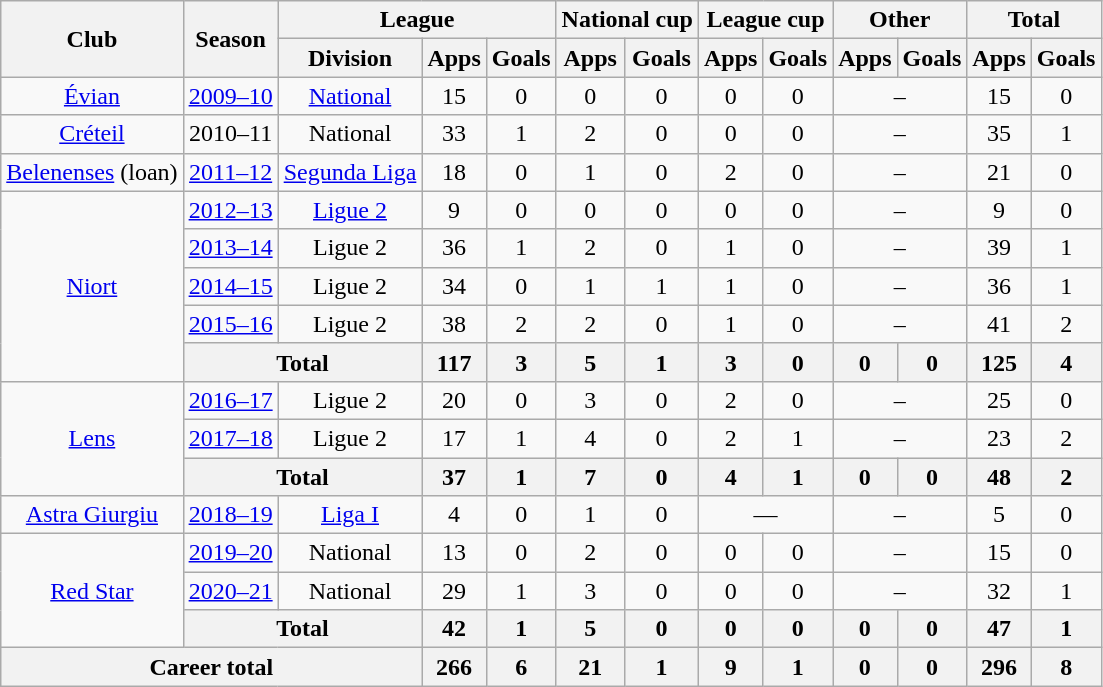<table class="wikitable" style="text-align: center">
<tr>
<th rowspan="2">Club</th>
<th rowspan="2">Season</th>
<th colspan="3">League</th>
<th colspan="2">National cup</th>
<th colspan="2">League cup</th>
<th colspan="2">Other</th>
<th colspan="2">Total</th>
</tr>
<tr>
<th>Division</th>
<th>Apps</th>
<th>Goals</th>
<th>Apps</th>
<th>Goals</th>
<th>Apps</th>
<th>Goals</th>
<th>Apps</th>
<th>Goals</th>
<th>Apps</th>
<th>Goals</th>
</tr>
<tr>
<td><a href='#'>Évian</a></td>
<td><a href='#'>2009–10</a></td>
<td><a href='#'>National</a></td>
<td>15</td>
<td>0</td>
<td>0</td>
<td>0</td>
<td>0</td>
<td>0</td>
<td colspan="2">–</td>
<td>15</td>
<td>0</td>
</tr>
<tr>
<td><a href='#'>Créteil</a></td>
<td>2010–11</td>
<td>National</td>
<td>33</td>
<td>1</td>
<td>2</td>
<td>0</td>
<td>0</td>
<td>0</td>
<td colspan="2">–</td>
<td>35</td>
<td>1</td>
</tr>
<tr>
<td><a href='#'>Belenenses</a> (loan)</td>
<td><a href='#'>2011–12</a></td>
<td><a href='#'>Segunda Liga</a></td>
<td>18</td>
<td>0</td>
<td>1</td>
<td>0</td>
<td>2</td>
<td>0</td>
<td colspan="2">–</td>
<td>21</td>
<td>0</td>
</tr>
<tr>
<td rowspan="5"><a href='#'>Niort</a></td>
<td><a href='#'>2012–13</a></td>
<td><a href='#'>Ligue 2</a></td>
<td>9</td>
<td>0</td>
<td>0</td>
<td>0</td>
<td>0</td>
<td>0</td>
<td colspan="2">–</td>
<td>9</td>
<td>0</td>
</tr>
<tr>
<td><a href='#'>2013–14</a></td>
<td>Ligue 2</td>
<td>36</td>
<td>1</td>
<td>2</td>
<td>0</td>
<td>1</td>
<td>0</td>
<td colspan="2">–</td>
<td>39</td>
<td>1</td>
</tr>
<tr>
<td><a href='#'>2014–15</a></td>
<td>Ligue 2</td>
<td>34</td>
<td>0</td>
<td>1</td>
<td>1</td>
<td>1</td>
<td>0</td>
<td colspan="2">–</td>
<td>36</td>
<td>1</td>
</tr>
<tr>
<td><a href='#'>2015–16</a></td>
<td>Ligue 2</td>
<td>38</td>
<td>2</td>
<td>2</td>
<td>0</td>
<td>1</td>
<td>0</td>
<td colspan="2">–</td>
<td>41</td>
<td>2</td>
</tr>
<tr>
<th colspan="2">Total</th>
<th>117</th>
<th>3</th>
<th>5</th>
<th>1</th>
<th>3</th>
<th>0</th>
<th>0</th>
<th>0</th>
<th>125</th>
<th>4</th>
</tr>
<tr>
<td rowspan="3"><a href='#'>Lens</a></td>
<td><a href='#'>2016–17</a></td>
<td>Ligue 2</td>
<td>20</td>
<td>0</td>
<td>3</td>
<td>0</td>
<td>2</td>
<td>0</td>
<td colspan="2">–</td>
<td>25</td>
<td>0</td>
</tr>
<tr>
<td><a href='#'>2017–18</a></td>
<td>Ligue 2</td>
<td>17</td>
<td>1</td>
<td>4</td>
<td>0</td>
<td>2</td>
<td>1</td>
<td colspan="2">–</td>
<td>23</td>
<td>2</td>
</tr>
<tr>
<th colspan="2">Total</th>
<th>37</th>
<th>1</th>
<th>7</th>
<th>0</th>
<th>4</th>
<th>1</th>
<th>0</th>
<th>0</th>
<th>48</th>
<th>2</th>
</tr>
<tr>
<td><a href='#'>Astra Giurgiu</a></td>
<td><a href='#'>2018–19</a></td>
<td><a href='#'>Liga I</a></td>
<td>4</td>
<td>0</td>
<td>1</td>
<td>0</td>
<td colspan="2">—</td>
<td colspan="2">–</td>
<td>5</td>
<td>0</td>
</tr>
<tr>
<td rowspan="3"><a href='#'>Red Star</a></td>
<td><a href='#'>2019–20</a></td>
<td>National</td>
<td>13</td>
<td>0</td>
<td>2</td>
<td>0</td>
<td>0</td>
<td>0</td>
<td colspan="2">–</td>
<td>15</td>
<td>0</td>
</tr>
<tr>
<td><a href='#'>2020–21</a></td>
<td>National</td>
<td>29</td>
<td>1</td>
<td>3</td>
<td>0</td>
<td>0</td>
<td>0</td>
<td colspan="2">–</td>
<td>32</td>
<td>1</td>
</tr>
<tr>
<th colspan="2">Total</th>
<th>42</th>
<th>1</th>
<th>5</th>
<th>0</th>
<th>0</th>
<th>0</th>
<th>0</th>
<th>0</th>
<th>47</th>
<th>1</th>
</tr>
<tr>
<th colspan="3">Career total</th>
<th>266</th>
<th>6</th>
<th>21</th>
<th>1</th>
<th>9</th>
<th>1</th>
<th>0</th>
<th>0</th>
<th>296</th>
<th>8</th>
</tr>
</table>
